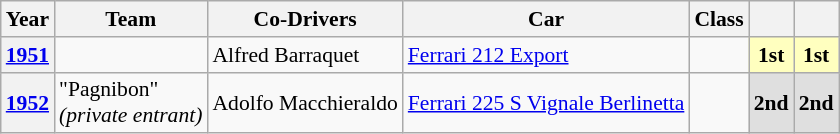<table class="wikitable" style="text-align:center; font-size:90%">
<tr>
<th>Year</th>
<th>Team</th>
<th>Co-Drivers</th>
<th>Car</th>
<th>Class</th>
<th></th>
<th></th>
</tr>
<tr>
<th><a href='#'>1951</a></th>
<td align=left></td>
<td align=left> Alfred Barraquet</td>
<td align=left><a href='#'>Ferrari 212 Export</a></td>
<td></td>
<td style="background:#ffffbf;"><strong>1st</strong></td>
<td style="background:#ffffbf;"><strong>1st</strong></td>
</tr>
<tr>
<th><a href='#'>1952</a></th>
<td align=left> "Pagnibon"<br><em>(private entrant)</em></td>
<td align=left> Adolfo Macchieraldo</td>
<td align=left><a href='#'>Ferrari 225 S Vignale Berlinetta</a></td>
<td></td>
<td style="background:#dfdfdf;"><strong>2nd</strong></td>
<td style="background:#dfdfdf;"><strong>2nd</strong></td>
</tr>
</table>
